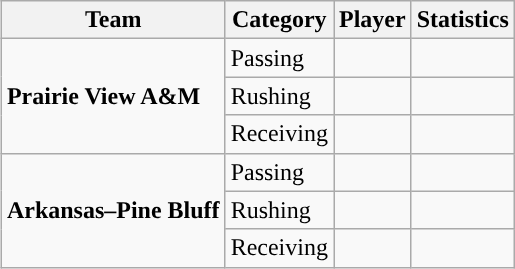<table class="wikitable" style="float: right;">
<tr>
<th>Team</th>
<th>Category</th>
<th>Player</th>
<th>Statistics</th>
</tr>
<tr>
<td rowspan=3><strong>Prairie View A&M</strong></td>
<td>Passing</td>
<td></td>
<td></td>
</tr>
<tr>
<td>Rushing</td>
<td></td>
<td></td>
</tr>
<tr>
<td>Receiving</td>
<td></td>
<td></td>
</tr>
<tr>
<td rowspan=3><strong>Arkansas–Pine Bluff</strong></td>
<td>Passing</td>
<td></td>
<td></td>
</tr>
<tr>
<td>Rushing</td>
<td></td>
<td></td>
</tr>
<tr>
<td>Receiving</td>
<td></td>
<td></td>
</tr>
</table>
